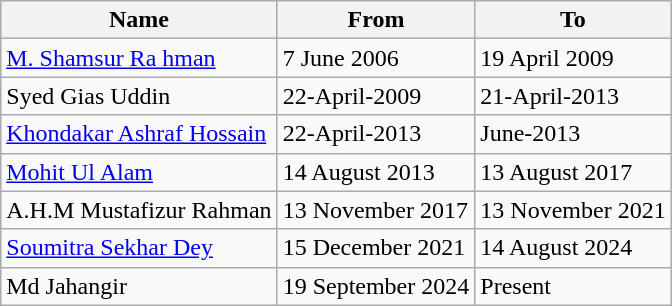<table class="wikitable" border="1">
<tr>
<th>Name</th>
<th>From</th>
<th>To</th>
</tr>
<tr>
<td><a href='#'>M. Shamsur Ra hman</a></td>
<td>7 June 2006</td>
<td>19 April 2009</td>
</tr>
<tr>
<td>Syed Gias Uddin</td>
<td>22-April-2009</td>
<td>21-April-2013</td>
</tr>
<tr>
<td><a href='#'>Khondakar Ashraf Hossain</a></td>
<td>22-April-2013</td>
<td>June-2013</td>
</tr>
<tr>
<td><a href='#'>Mohit Ul Alam</a></td>
<td>14 August 2013</td>
<td>13 August 2017</td>
</tr>
<tr>
<td>A.H.M Mustafizur Rahman</td>
<td>13 November 2017</td>
<td>13 November 2021</td>
</tr>
<tr>
<td><a href='#'>Soumitra Sekhar Dey</a></td>
<td>15 December 2021</td>
<td>14 August 2024</td>
</tr>
<tr>
<td>Md Jahangir </td>
<td>19 September 2024</td>
<td>Present</td>
</tr>
</table>
